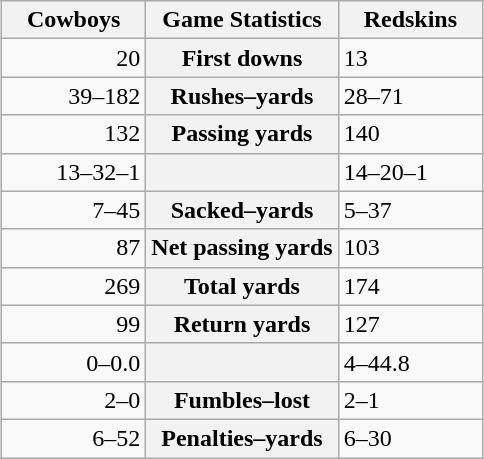<table class="wikitable" style="margin: 1em auto 1em auto">
<tr>
<th style="width:30%;">Cowboys</th>
<th style="width:40%;">Game Statistics</th>
<th style="width:30%;">Redskins</th>
</tr>
<tr>
<td style="text-align:right;">20</td>
<th>First downs</th>
<td>13</td>
</tr>
<tr>
<td style="text-align:right;">39–182</td>
<th>Rushes–yards</th>
<td>28–71</td>
</tr>
<tr>
<td style="text-align:right;">132</td>
<th>Passing yards</th>
<td>140</td>
</tr>
<tr>
<td style="text-align:right;">13–32–1</td>
<th></th>
<td>14–20–1</td>
</tr>
<tr>
<td style="text-align:right;">7–45</td>
<th>Sacked–yards</th>
<td>5–37</td>
</tr>
<tr>
<td style="text-align:right;">87</td>
<th>Net passing yards</th>
<td>103</td>
</tr>
<tr>
<td style="text-align:right;">269</td>
<th>Total yards</th>
<td>174</td>
</tr>
<tr>
<td style="text-align:right;">99</td>
<th>Return yards</th>
<td>127</td>
</tr>
<tr>
<td style="text-align:right;">0–0.0</td>
<th></th>
<td>4–44.8</td>
</tr>
<tr>
<td style="text-align:right;">2–0</td>
<th>Fumbles–lost</th>
<td>2–1</td>
</tr>
<tr>
<td style="text-align:right;">6–52</td>
<th>Penalties–yards</th>
<td>6–30</td>
</tr>
</table>
